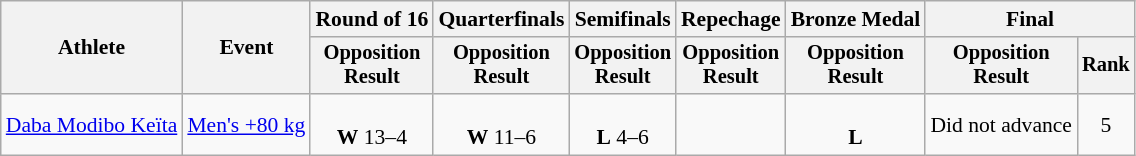<table class="wikitable" style="font-size:90%">
<tr>
<th rowspan="2">Athlete</th>
<th rowspan="2">Event</th>
<th>Round of 16</th>
<th>Quarterfinals</th>
<th>Semifinals</th>
<th>Repechage</th>
<th>Bronze Medal</th>
<th colspan=2>Final</th>
</tr>
<tr style="font-size:95%">
<th>Opposition<br>Result</th>
<th>Opposition<br>Result</th>
<th>Opposition<br>Result</th>
<th>Opposition<br>Result</th>
<th>Opposition<br>Result</th>
<th>Opposition<br>Result</th>
<th>Rank</th>
</tr>
<tr align=center>
<td align=left><a href='#'>Daba Modibo Keïta</a></td>
<td align=left><a href='#'>Men's +80 kg</a></td>
<td><br><strong>W</strong> 13–4</td>
<td><br><strong>W</strong> 11–6</td>
<td><br><strong>L</strong> 4–6</td>
<td></td>
<td><br><strong>L</strong> </td>
<td>Did not advance</td>
<td>5</td>
</tr>
</table>
